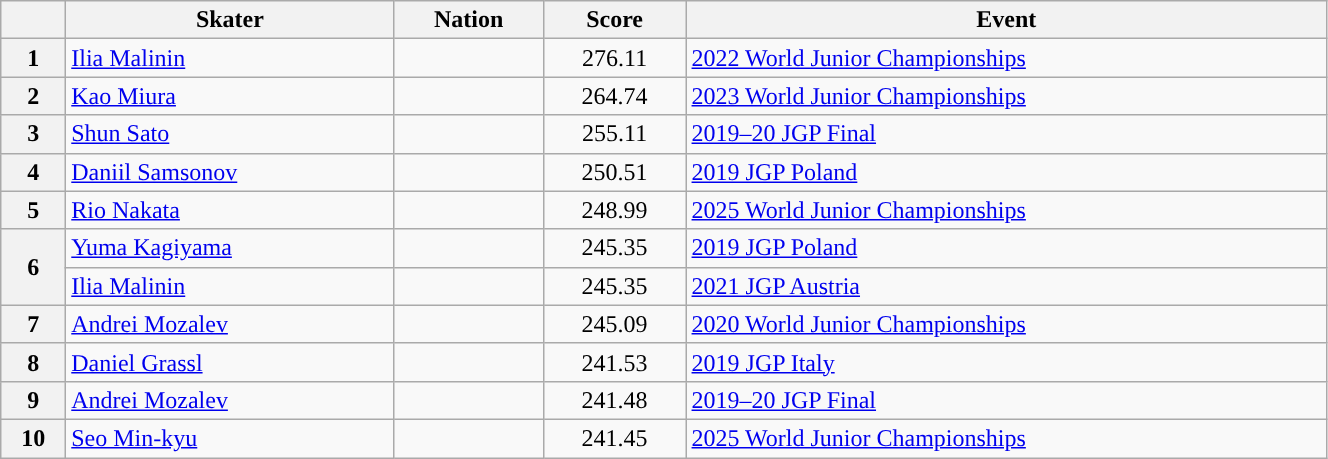<table class="wikitable sortable" style="text-align:left; width:70%">
<tr>
<th scope="col"></th>
<th scope="col">Skater</th>
<th scope="col">Nation</th>
<th scope="col">Score</th>
<th scope="col">Event</th>
</tr>
<tr>
<th scope="row">1</th>
<td><a href='#'>Ilia Malinin</a></td>
<td></td>
<td style="text-align:center;">276.11</td>
<td><a href='#'>2022 World Junior Championships</a></td>
</tr>
<tr>
<th scope="row">2</th>
<td><a href='#'>Kao Miura</a></td>
<td></td>
<td style="text-align:center;">264.74</td>
<td><a href='#'>2023 World Junior Championships</a></td>
</tr>
<tr>
<th scope="row">3</th>
<td><a href='#'>Shun Sato</a></td>
<td></td>
<td style="text-align:center;">255.11</td>
<td><a href='#'>2019–20 JGP Final</a></td>
</tr>
<tr>
<th scope="row">4</th>
<td><a href='#'>Daniil Samsonov</a></td>
<td></td>
<td style="text-align:center;">250.51</td>
<td><a href='#'>2019 JGP Poland</a></td>
</tr>
<tr>
<th scope="row">5</th>
<td><a href='#'>Rio Nakata</a></td>
<td></td>
<td style="text-align:center;">248.99</td>
<td><a href='#'>2025 World Junior Championships</a></td>
</tr>
<tr>
<th scope="row" rowspan=2>6</th>
<td><a href='#'>Yuma Kagiyama</a></td>
<td></td>
<td style="text-align:center;">245.35</td>
<td><a href='#'>2019 JGP Poland</a></td>
</tr>
<tr>
<td><a href='#'>Ilia Malinin</a></td>
<td></td>
<td style="text-align:center;">245.35</td>
<td><a href='#'>2021 JGP Austria</a></td>
</tr>
<tr>
<th scope="row">7</th>
<td><a href='#'>Andrei Mozalev</a></td>
<td></td>
<td style="text-align:center;">245.09</td>
<td><a href='#'>2020 World Junior Championships</a></td>
</tr>
<tr>
<th scope="row">8</th>
<td><a href='#'>Daniel Grassl</a></td>
<td></td>
<td style="text-align:center;">241.53</td>
<td><a href='#'>2019 JGP Italy</a></td>
</tr>
<tr>
<th scope="row">9</th>
<td><a href='#'>Andrei Mozalev</a></td>
<td></td>
<td style="text-align:center;">241.48</td>
<td><a href='#'>2019–20 JGP Final</a></td>
</tr>
<tr>
<th scope="row">10</th>
<td><a href='#'>Seo Min-kyu</a></td>
<td></td>
<td style="text-align:center;">241.45</td>
<td><a href='#'>2025 World Junior Championships</a></td>
</tr>
</table>
